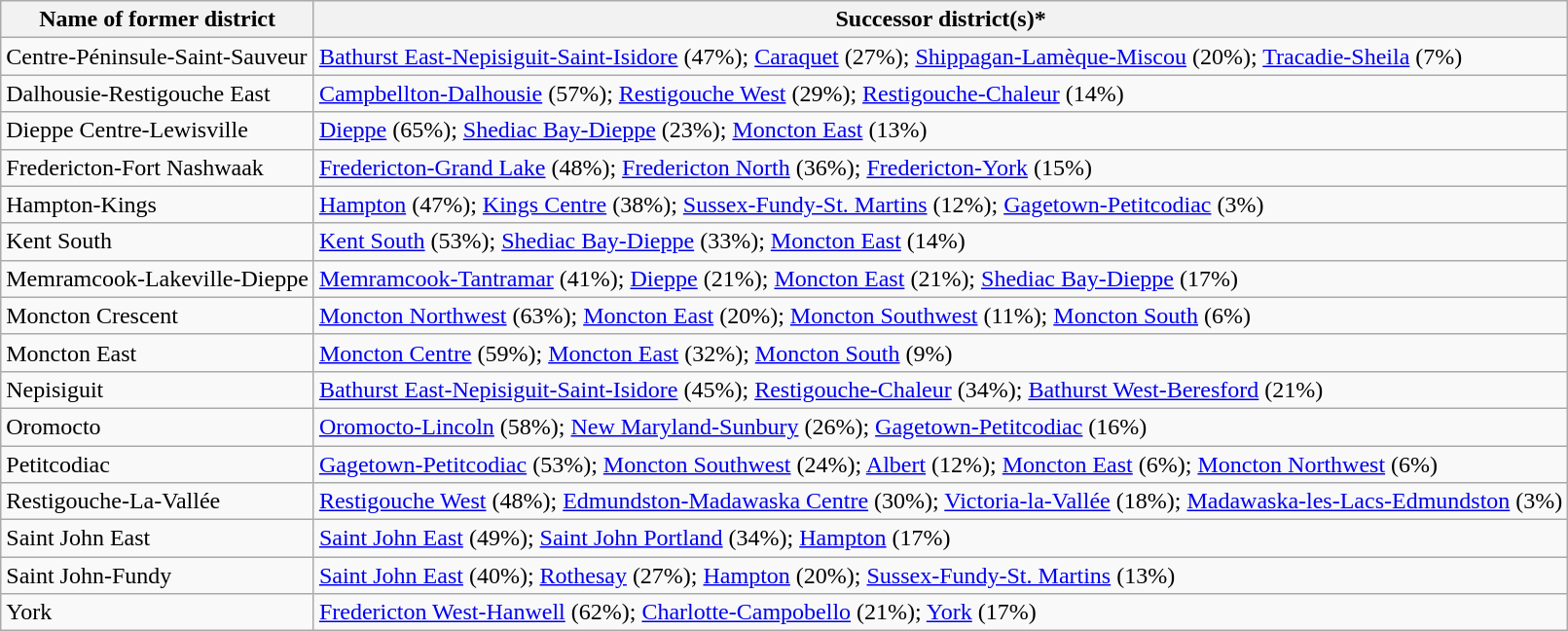<table class="wikitable">
<tr>
<th>Name of former district</th>
<th>Successor district(s)*</th>
</tr>
<tr>
<td>Centre-Péninsule-Saint-Sauveur</td>
<td><a href='#'>Bathurst East-Nepisiguit-Saint-Isidore</a> (47%); <a href='#'>Caraquet</a> (27%); <a href='#'>Shippagan-Lamèque-Miscou</a> (20%); <a href='#'>Tracadie-Sheila</a> (7%)</td>
</tr>
<tr>
<td>Dalhousie-Restigouche East</td>
<td><a href='#'>Campbellton-Dalhousie</a> (57%); <a href='#'>Restigouche West</a> (29%); <a href='#'>Restigouche-Chaleur</a> (14%)</td>
</tr>
<tr>
<td>Dieppe Centre-Lewisville</td>
<td><a href='#'>Dieppe</a> (65%); <a href='#'>Shediac Bay-Dieppe</a> (23%); <a href='#'>Moncton East</a> (13%)</td>
</tr>
<tr>
<td>Fredericton-Fort Nashwaak</td>
<td><a href='#'>Fredericton-Grand Lake</a> (48%); <a href='#'>Fredericton North</a> (36%); <a href='#'>Fredericton-York</a> (15%)</td>
</tr>
<tr>
<td>Hampton-Kings</td>
<td><a href='#'>Hampton</a> (47%); <a href='#'>Kings Centre</a> (38%); <a href='#'>Sussex-Fundy-St. Martins</a> (12%); <a href='#'>Gagetown-Petitcodiac</a> (3%)</td>
</tr>
<tr>
<td>Kent South</td>
<td><a href='#'>Kent South</a> (53%); <a href='#'>Shediac Bay-Dieppe</a> (33%); <a href='#'>Moncton East</a> (14%)</td>
</tr>
<tr>
<td>Memramcook-Lakeville-Dieppe</td>
<td><a href='#'>Memramcook-Tantramar</a> (41%); <a href='#'>Dieppe</a> (21%); <a href='#'>Moncton East</a> (21%); <a href='#'>Shediac Bay-Dieppe</a> (17%)</td>
</tr>
<tr>
<td>Moncton Crescent</td>
<td><a href='#'>Moncton Northwest</a> (63%); <a href='#'>Moncton East</a> (20%); <a href='#'>Moncton Southwest</a> (11%); <a href='#'>Moncton South</a> (6%)</td>
</tr>
<tr>
<td>Moncton East</td>
<td><a href='#'>Moncton Centre</a> (59%); <a href='#'>Moncton East</a> (32%); <a href='#'>Moncton South</a> (9%)</td>
</tr>
<tr>
<td>Nepisiguit</td>
<td><a href='#'>Bathurst East-Nepisiguit-Saint-Isidore</a> (45%); <a href='#'>Restigouche-Chaleur</a> (34%); <a href='#'>Bathurst West-Beresford</a> (21%)</td>
</tr>
<tr>
<td>Oromocto</td>
<td><a href='#'>Oromocto-Lincoln</a> (58%); <a href='#'>New Maryland-Sunbury</a> (26%); <a href='#'>Gagetown-Petitcodiac</a> (16%)</td>
</tr>
<tr>
<td>Petitcodiac</td>
<td><a href='#'>Gagetown-Petitcodiac</a> (53%); <a href='#'>Moncton Southwest</a> (24%); <a href='#'>Albert</a> (12%); <a href='#'>Moncton East</a> (6%); <a href='#'>Moncton Northwest</a> (6%)</td>
</tr>
<tr>
<td>Restigouche-La-Vallée</td>
<td><a href='#'>Restigouche West</a> (48%); <a href='#'>Edmundston-Madawaska Centre</a> (30%); <a href='#'>Victoria-la-Vallée</a> (18%); <a href='#'>Madawaska-les-Lacs-Edmundston</a> (3%)</td>
</tr>
<tr>
<td>Saint John East</td>
<td><a href='#'>Saint John East</a> (49%); <a href='#'>Saint John Portland</a> (34%); <a href='#'>Hampton</a> (17%)</td>
</tr>
<tr>
<td>Saint John-Fundy</td>
<td><a href='#'>Saint John East</a> (40%); <a href='#'>Rothesay</a> (27%); <a href='#'>Hampton</a> (20%); <a href='#'>Sussex-Fundy-St. Martins</a> (13%)</td>
</tr>
<tr>
<td>York</td>
<td><a href='#'>Fredericton West-Hanwell</a> (62%); <a href='#'>Charlotte-Campobello</a> (21%); <a href='#'>York</a> (17%)</td>
</tr>
</table>
